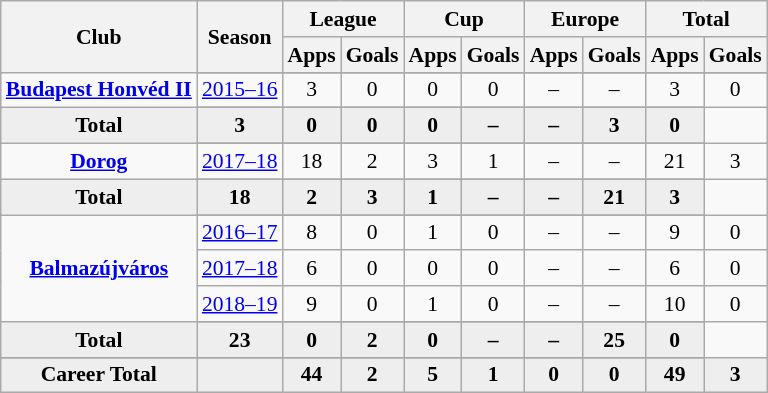<table class="wikitable" style="font-size:90%; text-align: center;">
<tr>
<th rowspan="2">Club</th>
<th rowspan="2">Season</th>
<th colspan="2">League</th>
<th colspan="2">Cup</th>
<th colspan="2">Europe</th>
<th colspan="2">Total</th>
</tr>
<tr>
<th>Apps</th>
<th>Goals</th>
<th>Apps</th>
<th>Goals</th>
<th>Apps</th>
<th>Goals</th>
<th>Apps</th>
<th>Goals</th>
</tr>
<tr ||-||-||-|->
<td rowspan="3" valign="center"><strong><a href='#'>Budapest Honvéd II</a></strong></td>
</tr>
<tr>
<td><a href='#'>2015–16</a></td>
<td>3</td>
<td>0</td>
<td>0</td>
<td>0</td>
<td>–</td>
<td>–</td>
<td>3</td>
<td>0</td>
</tr>
<tr>
</tr>
<tr style="font-weight:bold; background-color:#eeeeee;">
<td>Total</td>
<td>3</td>
<td>0</td>
<td>0</td>
<td>0</td>
<td>–</td>
<td>–</td>
<td>3</td>
<td>0</td>
</tr>
<tr>
<td rowspan="3" valign="center"><strong><a href='#'>Dorog</a></strong></td>
</tr>
<tr>
<td><a href='#'>2017–18</a></td>
<td>18</td>
<td>2</td>
<td>3</td>
<td>1</td>
<td>–</td>
<td>–</td>
<td>21</td>
<td>3</td>
</tr>
<tr>
</tr>
<tr style="font-weight:bold; background-color:#eeeeee;">
<td>Total</td>
<td>18</td>
<td>2</td>
<td>3</td>
<td>1</td>
<td>–</td>
<td>–</td>
<td>21</td>
<td>3</td>
</tr>
<tr>
<td rowspan="5" valign="center"><strong><a href='#'>Balmazújváros</a></strong></td>
</tr>
<tr>
<td><a href='#'>2016–17</a></td>
<td>8</td>
<td>0</td>
<td>1</td>
<td>0</td>
<td>–</td>
<td>–</td>
<td>9</td>
<td>0</td>
</tr>
<tr>
<td><a href='#'>2017–18</a></td>
<td>6</td>
<td>0</td>
<td>0</td>
<td>0</td>
<td>–</td>
<td>–</td>
<td>6</td>
<td>0</td>
</tr>
<tr>
<td><a href='#'>2018–19</a></td>
<td>9</td>
<td>0</td>
<td>1</td>
<td>0</td>
<td>–</td>
<td>–</td>
<td>10</td>
<td>0</td>
</tr>
<tr>
</tr>
<tr style="font-weight:bold; background-color:#eeeeee;">
<td>Total</td>
<td>23</td>
<td>0</td>
<td>2</td>
<td>0</td>
<td>–</td>
<td>–</td>
<td>25</td>
<td>0</td>
</tr>
<tr>
</tr>
<tr style="font-weight:bold; background-color:#eeeeee;">
<td rowspan="2" valign="top"><strong>Career Total</strong></td>
<td></td>
<td><strong>44</strong></td>
<td><strong>2</strong></td>
<td><strong>5</strong></td>
<td><strong>1</strong></td>
<td><strong>0</strong></td>
<td><strong>0</strong></td>
<td><strong>49</strong></td>
<td><strong>3</strong></td>
</tr>
</table>
